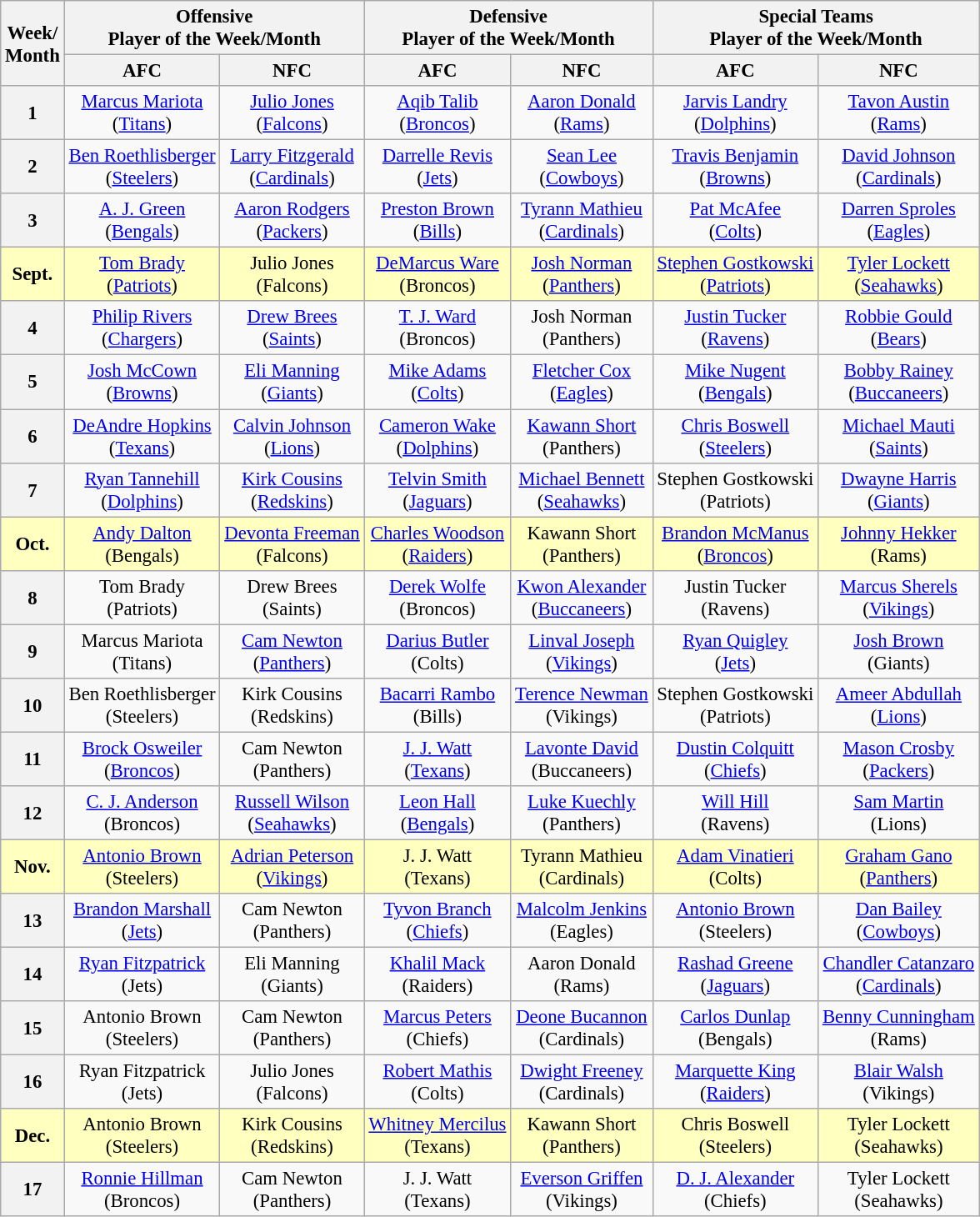<table class="wikitable" style="font-size: 95%; text-align: center;">
<tr>
<th rowspan=2>Week/<br>Month</th>
<th colspan=2>Offensive<br>Player of the Week/Month</th>
<th colspan=2>Defensive<br>Player of the Week/Month</th>
<th colspan=2>Special Teams<br>Player of the Week/Month</th>
</tr>
<tr>
<th>AFC</th>
<th>NFC</th>
<th>AFC</th>
<th>NFC</th>
<th>AFC</th>
<th>NFC</th>
</tr>
<tr>
<th>1</th>
<td><a href='#'>Marcus Mariota</a><br>(<a href='#'>Titans</a>)</td>
<td><a href='#'>Julio Jones</a><br>(<a href='#'>Falcons</a>)</td>
<td><a href='#'>Aqib Talib</a><br>(<a href='#'>Broncos</a>)</td>
<td><a href='#'>Aaron Donald</a><br>(<a href='#'>Rams</a>)</td>
<td><a href='#'>Jarvis Landry</a><br>(<a href='#'>Dolphins</a>)</td>
<td><a href='#'>Tavon Austin</a><br>(<a href='#'>Rams</a>)</td>
</tr>
<tr>
<th>2</th>
<td><a href='#'>Ben Roethlisberger</a><br>(<a href='#'>Steelers</a>)</td>
<td><a href='#'>Larry Fitzgerald</a><br>(<a href='#'>Cardinals</a>)</td>
<td><a href='#'>Darrelle Revis</a><br>(<a href='#'>Jets</a>)</td>
<td><a href='#'>Sean Lee</a><br>(<a href='#'>Cowboys</a>)</td>
<td><a href='#'>Travis Benjamin</a><br>(<a href='#'>Browns</a>)</td>
<td><a href='#'>David Johnson</a><br>(<a href='#'>Cardinals</a>)</td>
</tr>
<tr>
<th>3</th>
<td><a href='#'>A. J. Green</a><br>(<a href='#'>Bengals</a>)</td>
<td><a href='#'>Aaron Rodgers</a><br>(<a href='#'>Packers</a>)</td>
<td><a href='#'>Preston Brown</a><br>(<a href='#'>Bills</a>)</td>
<td><a href='#'>Tyrann Mathieu</a><br>(<a href='#'>Cardinals</a>)</td>
<td><a href='#'>Pat McAfee</a><br>(<a href='#'>Colts</a>)</td>
<td><a href='#'>Darren Sproles</a><br>(<a href='#'>Eagles</a>)</td>
</tr>
<tr>
<td style="background:#ffffbf;"><strong>Sept.</strong></td>
<td style="background:#ffffbf;"><a href='#'>Tom Brady</a><br>(<a href='#'>Patriots</a>)</td>
<td style="background:#ffffbf;">Julio Jones<br>(Falcons)</td>
<td style="background:#ffffbf;"><a href='#'>DeMarcus Ware</a><br>(Broncos)</td>
<td style="background:#ffffbf;"><a href='#'>Josh Norman</a><br>(<a href='#'>Panthers</a>)</td>
<td style="background:#ffffbf;"><a href='#'>Stephen Gostkowski</a><br>(<a href='#'>Patriots</a>)</td>
<td style="background:#ffffbf;"><a href='#'>Tyler Lockett</a><br>(<a href='#'>Seahawks</a>)</td>
</tr>
<tr>
<th>4</th>
<td><a href='#'>Philip Rivers</a><br>(<a href='#'>Chargers</a>)</td>
<td><a href='#'>Drew Brees</a><br>(<a href='#'>Saints</a>)</td>
<td><a href='#'>T. J. Ward</a><br>(Broncos)</td>
<td>Josh Norman<br>(Panthers)</td>
<td><a href='#'>Justin Tucker</a><br>(<a href='#'>Ravens</a>)</td>
<td><a href='#'>Robbie Gould</a><br>(<a href='#'>Bears</a>)</td>
</tr>
<tr>
<th>5</th>
<td><a href='#'>Josh McCown</a><br>(<a href='#'>Browns</a>)</td>
<td><a href='#'>Eli Manning</a><br>(<a href='#'>Giants</a>)</td>
<td><a href='#'>Mike Adams</a><br>(<a href='#'>Colts</a>)</td>
<td><a href='#'>Fletcher Cox</a><br>(<a href='#'>Eagles</a>)</td>
<td><a href='#'>Mike Nugent</a><br>(<a href='#'>Bengals</a>)</td>
<td><a href='#'>Bobby Rainey</a><br>(<a href='#'>Buccaneers</a>)</td>
</tr>
<tr>
<th>6</th>
<td><a href='#'>DeAndre Hopkins</a><br>(<a href='#'>Texans</a>)</td>
<td><a href='#'>Calvin Johnson</a><br>(<a href='#'>Lions</a>)</td>
<td><a href='#'>Cameron Wake</a><br>(<a href='#'>Dolphins</a>)</td>
<td><a href='#'>Kawann Short</a><br>(Panthers)</td>
<td><a href='#'>Chris Boswell</a><br>(<a href='#'>Steelers</a>)</td>
<td><a href='#'>Michael Mauti</a><br>(<a href='#'>Saints</a>)</td>
</tr>
<tr>
<th>7</th>
<td><a href='#'>Ryan Tannehill</a><br>(<a href='#'>Dolphins</a>)</td>
<td><a href='#'>Kirk Cousins</a><br>(<a href='#'>Redskins</a>)</td>
<td><a href='#'>Telvin Smith</a><br>(<a href='#'>Jaguars</a>)</td>
<td><a href='#'>Michael Bennett</a><br>(<a href='#'>Seahawks</a>)</td>
<td>Stephen Gostkowski<br>(Patriots)</td>
<td><a href='#'>Dwayne Harris</a><br>(<a href='#'>Giants</a>)</td>
</tr>
<tr>
<td style="background:#ffffbf;"><strong>Oct.</strong></td>
<td style="background:#ffffbf;"><a href='#'>Andy Dalton</a><br>(Bengals)</td>
<td style="background:#ffffbf;"><a href='#'>Devonta Freeman</a><br>(Falcons)</td>
<td style="background:#ffffbf;"><a href='#'>Charles Woodson</a><br>(<a href='#'>Raiders</a>)</td>
<td style="background:#ffffbf;">Kawann Short<br>(Panthers)</td>
<td style="background:#ffffbf;"><a href='#'>Brandon McManus</a><br>(<a href='#'>Broncos</a>)</td>
<td style="background:#ffffbf;"><a href='#'>Johnny Hekker</a><br>(Rams)</td>
</tr>
<tr>
<th>8</th>
<td>Tom Brady<br>(Patriots)</td>
<td>Drew Brees<br>(Saints)</td>
<td><a href='#'>Derek Wolfe</a><br>(Broncos)</td>
<td><a href='#'>Kwon Alexander</a><br>(<a href='#'>Buccaneers</a>)</td>
<td>Justin Tucker<br>(Ravens)</td>
<td><a href='#'>Marcus Sherels</a><br>(<a href='#'>Vikings</a>)</td>
</tr>
<tr>
<th>9</th>
<td>Marcus Mariota<br>(Titans)</td>
<td><a href='#'>Cam Newton</a><br>(<a href='#'>Panthers</a>)</td>
<td><a href='#'>Darius Butler</a><br>(Colts)</td>
<td><a href='#'>Linval Joseph</a><br>(<a href='#'>Vikings</a>)</td>
<td><a href='#'>Ryan Quigley</a><br>(<a href='#'>Jets</a>)</td>
<td><a href='#'>Josh Brown</a><br>(Giants)</td>
</tr>
<tr>
<th>10</th>
<td>Ben Roethlisberger<br>(Steelers)</td>
<td>Kirk Cousins<br>(Redskins)</td>
<td><a href='#'>Bacarri Rambo</a><br>(Bills)</td>
<td><a href='#'>Terence Newman</a><br>(Vikings)</td>
<td>Stephen Gostkowski<br>(Patriots)</td>
<td><a href='#'>Ameer Abdullah</a><br>(<a href='#'>Lions</a>)</td>
</tr>
<tr>
<th>11</th>
<td><a href='#'>Brock Osweiler</a><br>(<a href='#'>Broncos</a>)</td>
<td>Cam Newton<br>(Panthers)</td>
<td><a href='#'>J. J. Watt</a><br>(<a href='#'>Texans</a>)</td>
<td><a href='#'>Lavonte David</a><br>(Buccaneers)</td>
<td><a href='#'>Dustin Colquitt</a><br>(<a href='#'>Chiefs</a>)</td>
<td><a href='#'>Mason Crosby</a><br>(<a href='#'>Packers</a>)</td>
</tr>
<tr>
<th>12</th>
<td><a href='#'>C. J. Anderson</a><br>(Broncos)</td>
<td><a href='#'>Russell Wilson</a><br>(<a href='#'>Seahawks</a>)</td>
<td><a href='#'>Leon Hall</a><br>(<a href='#'>Bengals</a>)</td>
<td><a href='#'>Luke Kuechly</a><br>(Panthers)</td>
<td><a href='#'>Will Hill</a><br>(Ravens)</td>
<td><a href='#'>Sam Martin</a><br>(Lions)</td>
</tr>
<tr style="background:#ffffbf;">
<td><strong>Nov.</strong></td>
<td><a href='#'>Antonio Brown</a><br>(Steelers)</td>
<td><a href='#'>Adrian Peterson</a><br>(<a href='#'>Vikings</a>)</td>
<td>J. J. Watt<br>(Texans)</td>
<td>Tyrann Mathieu<br>(Cardinals)</td>
<td><a href='#'>Adam Vinatieri</a><br>(Colts)</td>
<td><a href='#'>Graham Gano</a><br>(<a href='#'>Panthers</a>)</td>
</tr>
<tr>
<th>13</th>
<td><a href='#'>Brandon Marshall</a><br>(<a href='#'>Jets</a>)</td>
<td>Cam Newton<br>(Panthers)</td>
<td><a href='#'>Tyvon Branch</a><br>(<a href='#'>Chiefs</a>)</td>
<td><a href='#'>Malcolm Jenkins</a><br>(Eagles)</td>
<td><a href='#'>Antonio Brown</a><br>(Steelers)</td>
<td><a href='#'>Dan Bailey</a><br>(<a href='#'>Cowboys</a>)</td>
</tr>
<tr>
<th>14</th>
<td><a href='#'>Ryan Fitzpatrick</a><br>(Jets)</td>
<td>Eli Manning<br>(Giants)</td>
<td><a href='#'>Khalil Mack</a><br>(Raiders)</td>
<td>Aaron Donald<br>(Rams)</td>
<td><a href='#'>Rashad Greene</a><br>(<a href='#'>Jaguars</a>)</td>
<td><a href='#'>Chandler Catanzaro</a><br>(<a href='#'>Cardinals</a>)</td>
</tr>
<tr>
<th>15</th>
<td>Antonio Brown <br>(Steelers)</td>
<td>Cam Newton<br>(Panthers)</td>
<td><a href='#'>Marcus Peters</a><br>(Chiefs)</td>
<td><a href='#'>Deone Bucannon</a><br>(Cardinals)</td>
<td><a href='#'>Carlos Dunlap</a><br>(Bengals)</td>
<td><a href='#'>Benny Cunningham</a><br>(Rams)</td>
</tr>
<tr>
<th>16</th>
<td>Ryan Fitzpatrick <br>(Jets)</td>
<td>Julio Jones<br>(Falcons)</td>
<td><a href='#'>Robert Mathis</a><br>(Colts)</td>
<td><a href='#'>Dwight Freeney</a><br>(Cardinals)</td>
<td><a href='#'>Marquette King</a><br>(<a href='#'>Raiders</a>)</td>
<td><a href='#'>Blair Walsh</a><br>(Vikings)</td>
</tr>
<tr style="background:#ffffbf;">
<td><strong>Dec.</strong></td>
<td>Antonio Brown<br>(Steelers)</td>
<td>Kirk Cousins<br>(Redskins)</td>
<td><a href='#'>Whitney Mercilus</a><br>(Texans)</td>
<td>Kawann Short<br>(Panthers)</td>
<td>Chris Boswell<br>(Steelers)</td>
<td>Tyler Lockett<br>(Seahawks)</td>
</tr>
<tr>
<th>17</th>
<td><a href='#'>Ronnie Hillman</a><br>(Broncos)</td>
<td>Cam Newton<br>(Panthers)</td>
<td>J. J. Watt<br>(Texans)</td>
<td><a href='#'>Everson Griffen</a><br>(Vikings)</td>
<td><a href='#'>D. J. Alexander</a><br>(Chiefs)</td>
<td>Tyler Lockett<br>(Seahawks)</td>
</tr>
</table>
